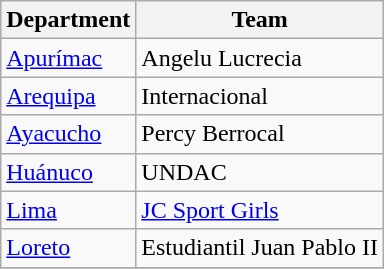<table class="wikitable">
<tr>
<th>Department</th>
<th>Team</th>
</tr>
<tr>
<td><a href='#'>Apurímac</a></td>
<td>Angelu Lucrecia</td>
</tr>
<tr>
<td><a href='#'>Arequipa</a></td>
<td>Internacional</td>
</tr>
<tr>
<td><a href='#'>Ayacucho</a></td>
<td>Percy Berrocal</td>
</tr>
<tr>
<td><a href='#'>Huánuco</a></td>
<td>UNDAC</td>
</tr>
<tr>
<td><a href='#'>Lima</a></td>
<td><a href='#'>JC Sport Girls</a></td>
</tr>
<tr>
<td><a href='#'>Loreto</a></td>
<td>Estudiantil Juan Pablo II</td>
</tr>
<tr>
</tr>
</table>
